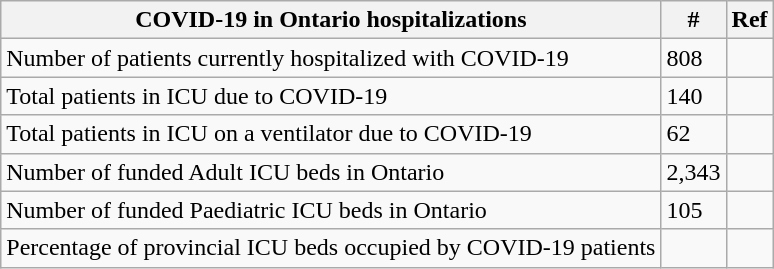<table class="wikitable">
<tr>
<th>COVID-19 in Ontario hospitalizations</th>
<th>#</th>
<th>Ref</th>
</tr>
<tr>
<td>Number of patients currently hospitalized with COVID-19</td>
<td>808</td>
<td></td>
</tr>
<tr>
<td>Total patients in ICU due to COVID-19</td>
<td>140</td>
<td></td>
</tr>
<tr>
<td>Total patients in ICU on a ventilator due to COVID-19</td>
<td>62</td>
<td></td>
</tr>
<tr>
<td>Number of funded Adult ICU beds in Ontario</td>
<td>2,343</td>
<td></td>
</tr>
<tr>
<td>Number of funded Paediatric ICU beds in Ontario</td>
<td>105</td>
<td></td>
</tr>
<tr>
<td>Percentage of provincial ICU beds occupied by COVID-19 patients</td>
<td></td>
<td></td>
</tr>
</table>
